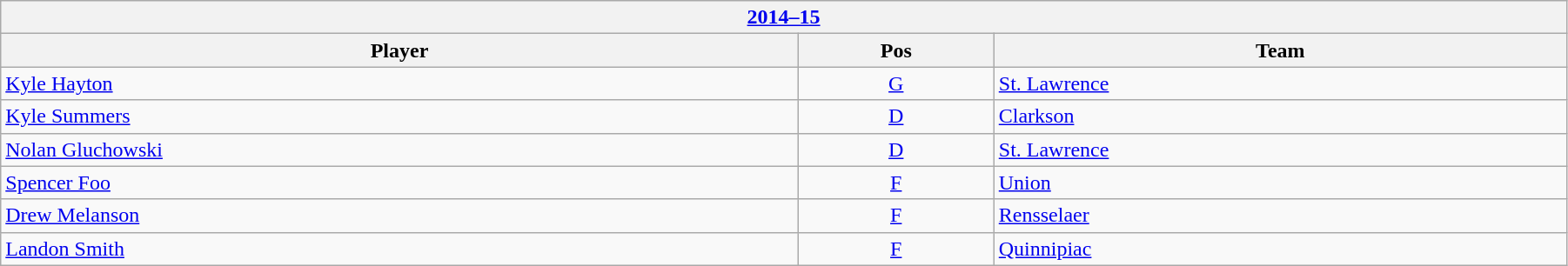<table class="wikitable" width=95%>
<tr>
<th colspan=3><a href='#'>2014–15</a></th>
</tr>
<tr>
<th>Player</th>
<th>Pos</th>
<th>Team</th>
</tr>
<tr>
<td><a href='#'>Kyle Hayton</a></td>
<td align=center><a href='#'>G</a></td>
<td><a href='#'>St. Lawrence</a></td>
</tr>
<tr>
<td><a href='#'>Kyle Summers</a></td>
<td align=center><a href='#'>D</a></td>
<td><a href='#'>Clarkson</a></td>
</tr>
<tr>
<td><a href='#'>Nolan Gluchowski</a></td>
<td align=center><a href='#'>D</a></td>
<td><a href='#'>St. Lawrence</a></td>
</tr>
<tr>
<td><a href='#'>Spencer Foo</a></td>
<td align=center><a href='#'>F</a></td>
<td><a href='#'>Union</a></td>
</tr>
<tr>
<td><a href='#'>Drew Melanson</a></td>
<td align=center><a href='#'>F</a></td>
<td><a href='#'>Rensselaer</a></td>
</tr>
<tr>
<td><a href='#'>Landon Smith</a></td>
<td align=center><a href='#'>F</a></td>
<td><a href='#'>Quinnipiac</a></td>
</tr>
</table>
